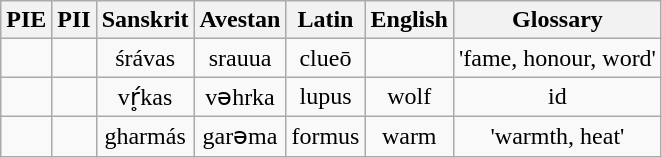<table class="wikitable" style="text-align: center;">
<tr>
<th>PIE</th>
<th>PII</th>
<th>Sanskrit</th>
<th>Avestan</th>
<th>Latin</th>
<th>English</th>
<th>Glossary</th>
</tr>
<tr>
<td></td>
<td></td>
<td>śrávas</td>
<td>srauua</td>
<td>clueō</td>
<td></td>
<td>'fame, honour, word'</td>
</tr>
<tr>
<td></td>
<td></td>
<td>vŕ̥kas</td>
<td>vəhrka</td>
<td>lupus</td>
<td>wolf</td>
<td>id</td>
</tr>
<tr>
<td></td>
<td></td>
<td>gharmás</td>
<td>garəma</td>
<td>formus</td>
<td>warm</td>
<td>'warmth, heat'</td>
</tr>
</table>
